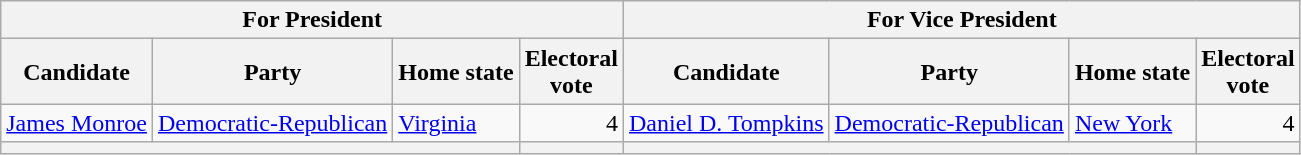<table class=wikitable>
<tr>
<th colspan=4>For President</th>
<th colspan=4>For Vice President</th>
</tr>
<tr>
<th>Candidate</th>
<th>Party</th>
<th>Home state</th>
<th>Electoral<br>vote</th>
<th>Candidate</th>
<th>Party</th>
<th>Home state</th>
<th>Electoral<br>vote</th>
</tr>
<tr>
<td><a href='#'>James Monroe</a></td>
<td><a href='#'>Democratic-Republican</a></td>
<td><a href='#'>Virginia</a></td>
<td align=right>4</td>
<td><a href='#'>Daniel D. Tompkins</a></td>
<td><a href='#'>Democratic-Republican</a></td>
<td><a href='#'>New York</a></td>
<td align=right>4</td>
</tr>
<tr>
<th colspan=3></th>
<th></th>
<th colspan=3></th>
<th></th>
</tr>
</table>
